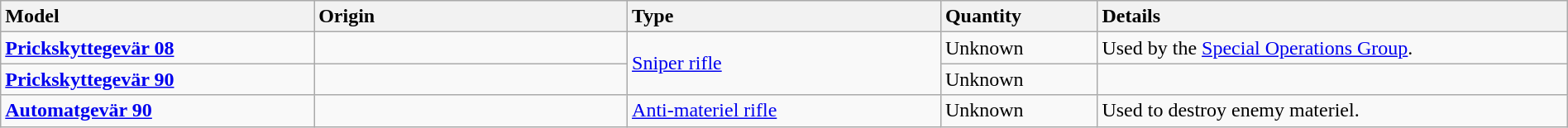<table class="wikitable" style="width:100%;">
<tr>
<th style="text-align:left;width:20%;">Model</th>
<th style="text-align:left;width:20%;">Origin</th>
<th style="text-align:left;width:20%;">Type</th>
<th style="text-align:left;width:10%;">Quantity</th>
<th style="text-align:left;width:30%;">Details</th>
</tr>
<tr>
<td><strong><a href='#'>Prick­skytte­gevär 08</a></strong></td>
<td></td>
<td rowspan="2"><a href='#'>Sniper rifle</a></td>
<td>Unknown</td>
<td>Used by the <a href='#'>Special Operations Group</a>.</td>
</tr>
<tr>
<td><strong><a href='#'>Prick­skytte­gevär 90</a></strong></td>
<td></td>
<td>Unknown</td>
<td></td>
</tr>
<tr>
<td><strong><a href='#'>Automat­gevär 90</a></strong></td>
<td></td>
<td><a href='#'>Anti-materiel rifle</a></td>
<td>Unknown</td>
<td>Used to destroy enemy materiel.</td>
</tr>
</table>
